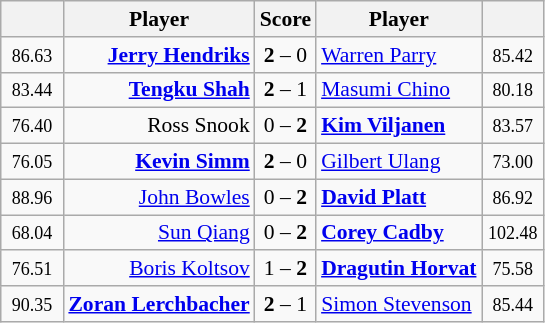<table class="wikitable" style="font-size:90%">
<tr>
<th width=35px></th>
<th>Player</th>
<th>Score</th>
<th>Player</th>
<th width=35px></th>
</tr>
<tr>
<td align=center><small><span>86.63</span></small></td>
<td align=right><strong><a href='#'>Jerry Hendriks</a></strong> </td>
<td align=center><strong>2</strong> – 0</td>
<td> <a href='#'>Warren Parry</a></td>
<td align=center><small><span>85.42</span></small></td>
</tr>
<tr>
<td align=center><small><span>83.44</span></small></td>
<td align=right><strong><a href='#'>Tengku Shah</a></strong> </td>
<td align=center><strong>2</strong> – 1</td>
<td> <a href='#'>Masumi Chino</a></td>
<td align=center><small><span>80.18</span></small></td>
</tr>
<tr>
<td align=center><small><span>76.40</span></small></td>
<td align=right>Ross Snook </td>
<td align=center>0 – <strong>2</strong></td>
<td> <strong><a href='#'>Kim Viljanen</a></strong></td>
<td align=center><small><span>83.57</span></small></td>
</tr>
<tr>
<td align=center><small><span>76.05</span></small></td>
<td align=right><strong><a href='#'>Kevin Simm</a></strong> </td>
<td align=center><strong>2</strong> – 0</td>
<td> <a href='#'>Gilbert Ulang</a></td>
<td align=center><small><span>73.00</span></small></td>
</tr>
<tr>
<td align=center><small><span>88.96</span></small></td>
<td align=right><a href='#'>John Bowles</a> </td>
<td align=center>0 – <strong>2</strong></td>
<td> <strong><a href='#'>David Platt</a></strong></td>
<td align=center><small><span>86.92</span></small></td>
</tr>
<tr>
<td align=center><small><span>68.04</span></small></td>
<td align=right><a href='#'>Sun Qiang</a> </td>
<td align=center>0 – <strong>2</strong></td>
<td> <strong><a href='#'>Corey Cadby</a></strong></td>
<td align=center><small><span>102.48</span></small></td>
</tr>
<tr>
<td align=center><small><span>76.51</span></small></td>
<td align=right><a href='#'>Boris Koltsov</a> </td>
<td align=center>1 – <strong>2</strong></td>
<td> <strong><a href='#'>Dragutin Horvat</a></strong></td>
<td align=center><small><span>75.58</span></small></td>
</tr>
<tr>
<td align=center><small><span>90.35</span></small></td>
<td align=right><strong><a href='#'>Zoran Lerchbacher</a></strong> </td>
<td align=center><strong>2</strong> – 1</td>
<td> <a href='#'>Simon Stevenson</a></td>
<td align=center><small><span>85.44</span></small></td>
</tr>
</table>
